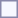<table style="border:1px solid #8888aa; background-color:#f7f8ff; padding:5px; font-size:95%; margin: 0px 12px 12px 0px;">
</table>
